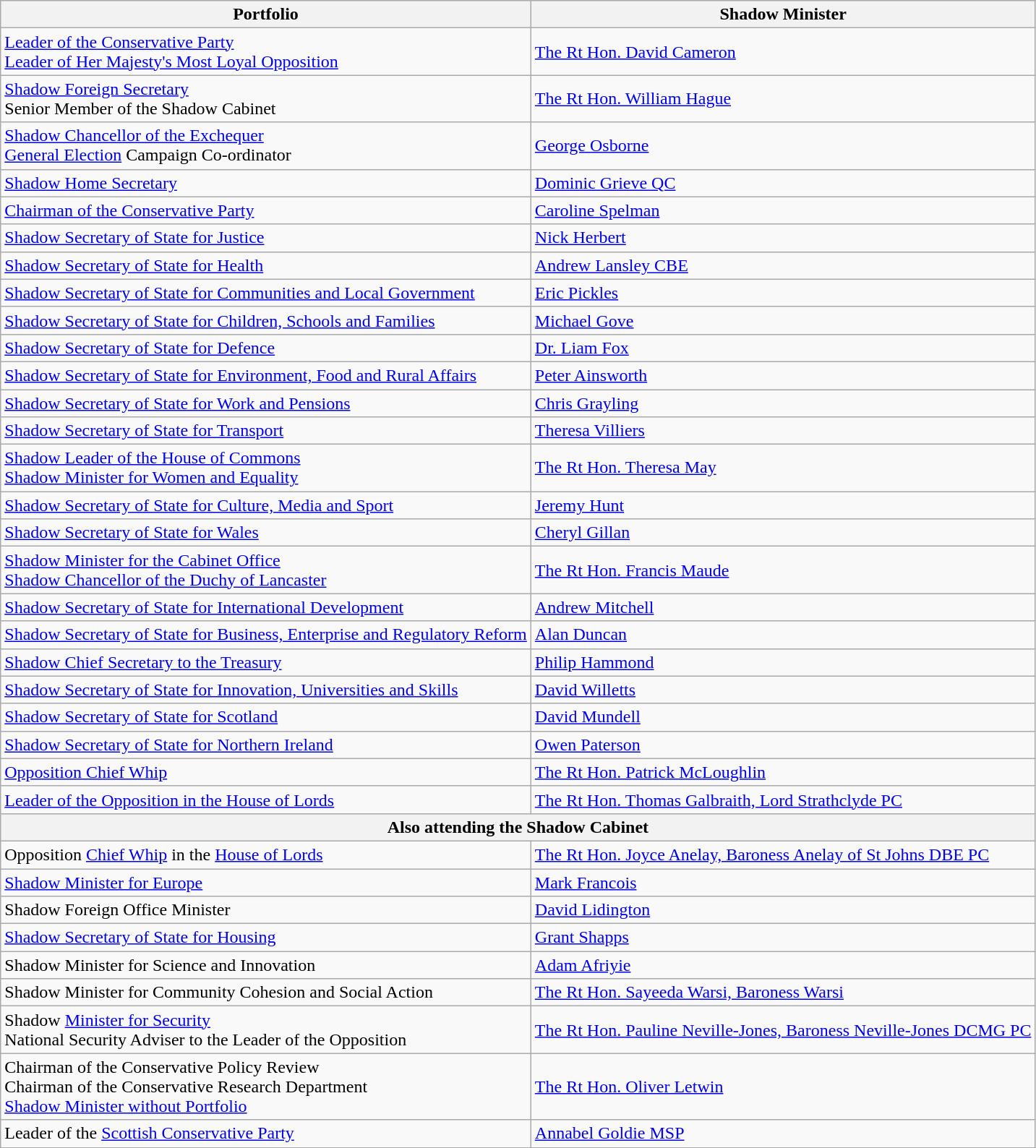<table class="wikitable">
<tr>
<th>Portfolio</th>
<th>Shadow Minister</th>
</tr>
<tr>
<td><a href='#'>Leader of the Conservative Party</a><br><a href='#'>Leader of Her Majesty's Most Loyal Opposition</a> </td>
<td><a href='#'>The Rt Hon. David Cameron</a></td>
</tr>
<tr>
<td><a href='#'>Shadow Foreign Secretary</a><br>Senior Member of the Shadow Cabinet</td>
<td><a href='#'>The Rt Hon. William Hague</a></td>
</tr>
<tr>
<td><a href='#'>Shadow Chancellor of the Exchequer</a><br><a href='#'>General Election</a> Campaign Co-ordinator</td>
<td><a href='#'>George Osborne</a></td>
</tr>
<tr>
<td><a href='#'>Shadow Home Secretary</a></td>
<td><a href='#'>Dominic Grieve QC</a></td>
</tr>
<tr>
<td><a href='#'>Chairman of the Conservative Party</a></td>
<td><a href='#'>Caroline Spelman</a></td>
</tr>
<tr>
<td><a href='#'>Shadow Secretary of State for Justice</a></td>
<td><a href='#'>Nick Herbert</a></td>
</tr>
<tr>
<td><a href='#'>Shadow Secretary of State for Health</a></td>
<td><a href='#'>Andrew Lansley CBE</a></td>
</tr>
<tr>
<td><a href='#'>Shadow Secretary of State for Communities and Local Government</a></td>
<td><a href='#'>Eric Pickles</a></td>
</tr>
<tr>
<td><a href='#'>Shadow Secretary of State for Children, Schools and Families</a></td>
<td><a href='#'>Michael Gove</a></td>
</tr>
<tr>
<td><a href='#'>Shadow Secretary of State for Defence</a></td>
<td><a href='#'>Dr. Liam Fox</a></td>
</tr>
<tr>
<td><a href='#'>Shadow Secretary of State for Environment, Food and Rural Affairs</a></td>
<td><a href='#'>Peter Ainsworth</a></td>
</tr>
<tr>
<td><a href='#'>Shadow Secretary of State for Work and Pensions</a></td>
<td><a href='#'>Chris Grayling</a></td>
</tr>
<tr>
<td><a href='#'>Shadow Secretary of State for Transport</a></td>
<td><a href='#'>Theresa Villiers</a></td>
</tr>
<tr>
<td><a href='#'>Shadow Leader of the House of Commons</a><br><a href='#'>Shadow Minister for Women and Equality</a></td>
<td><a href='#'>The Rt Hon. Theresa May</a></td>
</tr>
<tr>
<td><a href='#'>Shadow Secretary of State for Culture, Media and Sport</a></td>
<td><a href='#'>Jeremy Hunt</a></td>
</tr>
<tr>
<td><a href='#'>Shadow Secretary of State for Wales</a></td>
<td><a href='#'>Cheryl Gillan</a></td>
</tr>
<tr>
<td><a href='#'>Shadow Minister for the Cabinet Office</a><br><a href='#'>Shadow Chancellor of the Duchy of Lancaster</a></td>
<td><a href='#'>The Rt Hon. Francis Maude</a></td>
</tr>
<tr>
<td><a href='#'>Shadow Secretary of State for International Development</a></td>
<td><a href='#'>Andrew Mitchell</a></td>
</tr>
<tr>
<td><a href='#'>Shadow Secretary of State for Business, Enterprise and Regulatory Reform</a></td>
<td><a href='#'>Alan Duncan</a></td>
</tr>
<tr>
<td><a href='#'>Shadow Chief Secretary to the Treasury</a></td>
<td><a href='#'>Philip Hammond</a></td>
</tr>
<tr>
<td><a href='#'>Shadow Secretary of State for Innovation, Universities and Skills</a></td>
<td><a href='#'>David Willetts</a></td>
</tr>
<tr>
<td><a href='#'>Shadow Secretary of State for Scotland</a></td>
<td><a href='#'>David Mundell</a></td>
</tr>
<tr>
<td><a href='#'>Shadow Secretary of State for Northern Ireland</a></td>
<td><a href='#'>Owen Paterson</a></td>
</tr>
<tr>
<td><a href='#'>Opposition Chief Whip</a></td>
<td><a href='#'>The Rt Hon. Patrick McLoughlin</a></td>
</tr>
<tr>
<td><a href='#'>Leader of the Opposition in the House of Lords</a></td>
<td><a href='#'>The Rt Hon. Thomas Galbraith, Lord Strathclyde PC</a></td>
</tr>
<tr>
<th colspan=2>Also attending the Shadow Cabinet</th>
</tr>
<tr>
<td>Opposition <a href='#'>Chief Whip</a> in the <a href='#'>House of Lords</a></td>
<td><a href='#'>The Rt Hon. Joyce Anelay, Baroness Anelay of St Johns DBE PC</a></td>
</tr>
<tr>
<td><a href='#'>Shadow Minister for Europe</a></td>
<td><a href='#'>Mark Francois</a></td>
</tr>
<tr>
<td>Shadow Foreign Office Minister</td>
<td><a href='#'>David Lidington</a></td>
</tr>
<tr>
<td><a href='#'>Shadow Secretary of State for Housing</a></td>
<td><a href='#'>Grant Shapps</a></td>
</tr>
<tr>
<td>Shadow Minister for Science and Innovation</td>
<td><a href='#'>Adam Afriyie</a></td>
</tr>
<tr>
<td>Shadow Minister for Community Cohesion and Social Action</td>
<td><a href='#'>The Rt Hon. Sayeeda Warsi, Baroness Warsi</a></td>
</tr>
<tr>
<td>Shadow <a href='#'>Minister for Security</a><br>National Security Adviser to the Leader of the Opposition</td>
<td><a href='#'>The Rt Hon. Pauline Neville-Jones, Baroness Neville-Jones DCMG PC</a></td>
</tr>
<tr>
<td>Chairman of the Conservative Policy Review<br>Chairman of the Conservative Research Department<br><a href='#'>Shadow Minister without Portfolio</a></td>
<td><a href='#'>The Rt Hon. Oliver Letwin</a></td>
</tr>
<tr>
<td>Leader of the <a href='#'>Scottish Conservative Party</a></td>
<td><a href='#'>Annabel Goldie MSP</a></td>
</tr>
</table>
